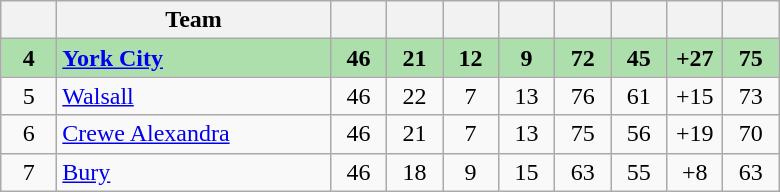<table class="wikitable" style="text-align:center">
<tr>
<th width="30"></th>
<th width="175">Team</th>
<th width="30"></th>
<th width="30"></th>
<th width="30"></th>
<th width="30"></th>
<th width="30"></th>
<th width="30"></th>
<th width="30"></th>
<th width="30"></th>
</tr>
<tr bgcolor=#ADDFAD>
<td><strong>4</strong></td>
<td align=left><strong><a href='#'>York City</a></strong></td>
<td><strong>46</strong></td>
<td><strong>21</strong></td>
<td><strong>12</strong></td>
<td><strong>9</strong></td>
<td><strong>72</strong></td>
<td><strong>45</strong></td>
<td><strong>+27</strong></td>
<td><strong>75</strong></td>
</tr>
<tr>
<td>5</td>
<td align=left><a href='#'>Walsall</a></td>
<td>46</td>
<td>22</td>
<td>7</td>
<td>13</td>
<td>76</td>
<td>61</td>
<td>+15</td>
<td>73</td>
</tr>
<tr>
<td>6</td>
<td align=left><a href='#'>Crewe Alexandra</a></td>
<td>46</td>
<td>21</td>
<td>7</td>
<td>13</td>
<td>75</td>
<td>56</td>
<td>+19</td>
<td>70</td>
</tr>
<tr>
<td>7</td>
<td align=left><a href='#'>Bury</a></td>
<td>46</td>
<td>18</td>
<td>9</td>
<td>15</td>
<td>63</td>
<td>55</td>
<td>+8</td>
<td>63</td>
</tr>
</table>
